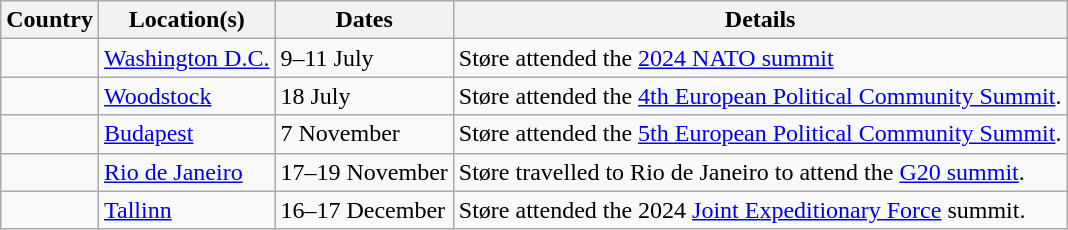<table class="wikitable sortable" border="1">
<tr>
<th>Country</th>
<th>Location(s)</th>
<th>Dates</th>
<th class="unsortable">Details</th>
</tr>
<tr>
<td></td>
<td><a href='#'>Washington D.C.</a></td>
<td>9–11 July</td>
<td>Støre attended the <a href='#'>2024 NATO summit</a></td>
</tr>
<tr>
<td></td>
<td><a href='#'>Woodstock</a></td>
<td>18 July</td>
<td>Støre attended the <a href='#'>4th European Political Community Summit</a>.</td>
</tr>
<tr>
<td></td>
<td><a href='#'>Budapest</a></td>
<td>7 November</td>
<td>Støre attended the <a href='#'>5th European Political Community Summit</a>.</td>
</tr>
<tr>
<td></td>
<td><a href='#'>Rio de Janeiro</a></td>
<td>17–19 November</td>
<td>Støre travelled to Rio de Janeiro to attend the <a href='#'>G20 summit</a>.</td>
</tr>
<tr>
<td></td>
<td><a href='#'>Tallinn</a></td>
<td>16–17 December</td>
<td>Støre attended the 2024 <a href='#'>Joint Expeditionary Force</a> summit.</td>
</tr>
</table>
